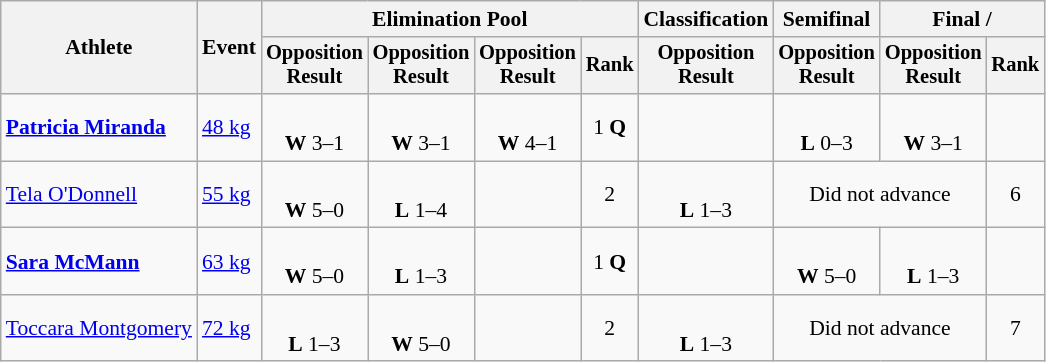<table class=wikitable style=font-size:90%;text-align:center>
<tr>
<th rowspan=2>Athlete</th>
<th rowspan=2>Event</th>
<th colspan=4>Elimination Pool</th>
<th>Classification</th>
<th>Semifinal</th>
<th colspan=2>Final / </th>
</tr>
<tr style="font-size: 95%">
<th>Opposition<br>Result</th>
<th>Opposition<br>Result</th>
<th>Opposition<br>Result</th>
<th>Rank</th>
<th>Opposition<br>Result</th>
<th>Opposition<br>Result</th>
<th>Opposition<br>Result</th>
<th>Rank</th>
</tr>
<tr>
<td align=left><strong><a href='#'>Patricia Miranda</a></strong></td>
<td align=left><a href='#'>48 kg</a></td>
<td><br><strong>W</strong> 3–1 <sup></sup></td>
<td><br><strong>W</strong> 3–1 <sup></sup></td>
<td><br><strong>W</strong> 4–1 <sup></sup></td>
<td>1 <strong>Q</strong></td>
<td></td>
<td><br><strong>L</strong> 0–3 <sup></sup></td>
<td><br><strong>W</strong> 3–1 <sup></sup></td>
<td></td>
</tr>
<tr>
<td align=left><a href='#'>Tela O'Donnell</a></td>
<td align=left><a href='#'>55 kg</a></td>
<td><br><strong>W</strong> 5–0 <sup></sup></td>
<td><br><strong>L</strong> 1–4 <sup></sup></td>
<td></td>
<td>2</td>
<td><br><strong>L</strong> 1–3 <sup></sup></td>
<td colspan=2>Did not advance</td>
<td>6</td>
</tr>
<tr>
<td align=left><strong><a href='#'>Sara McMann</a></strong></td>
<td align=left><a href='#'>63 kg</a></td>
<td><br><strong>W</strong> 5–0 <sup></sup></td>
<td><br><strong>L</strong> 1–3 <sup></sup></td>
<td></td>
<td>1 <strong>Q</strong></td>
<td></td>
<td><br><strong>W</strong> 5–0 <sup></sup></td>
<td><br><strong>L</strong> 1–3 <sup></sup></td>
<td></td>
</tr>
<tr>
<td align=left><a href='#'>Toccara Montgomery</a></td>
<td align=left><a href='#'>72 kg</a></td>
<td> <br><strong>L</strong> 1–3 <sup></sup></td>
<td><br><strong>W</strong> 5–0 <sup></sup></td>
<td></td>
<td>2</td>
<td><br><strong>L</strong> 1–3 <sup></sup></td>
<td colspan=2>Did not advance</td>
<td>7</td>
</tr>
</table>
